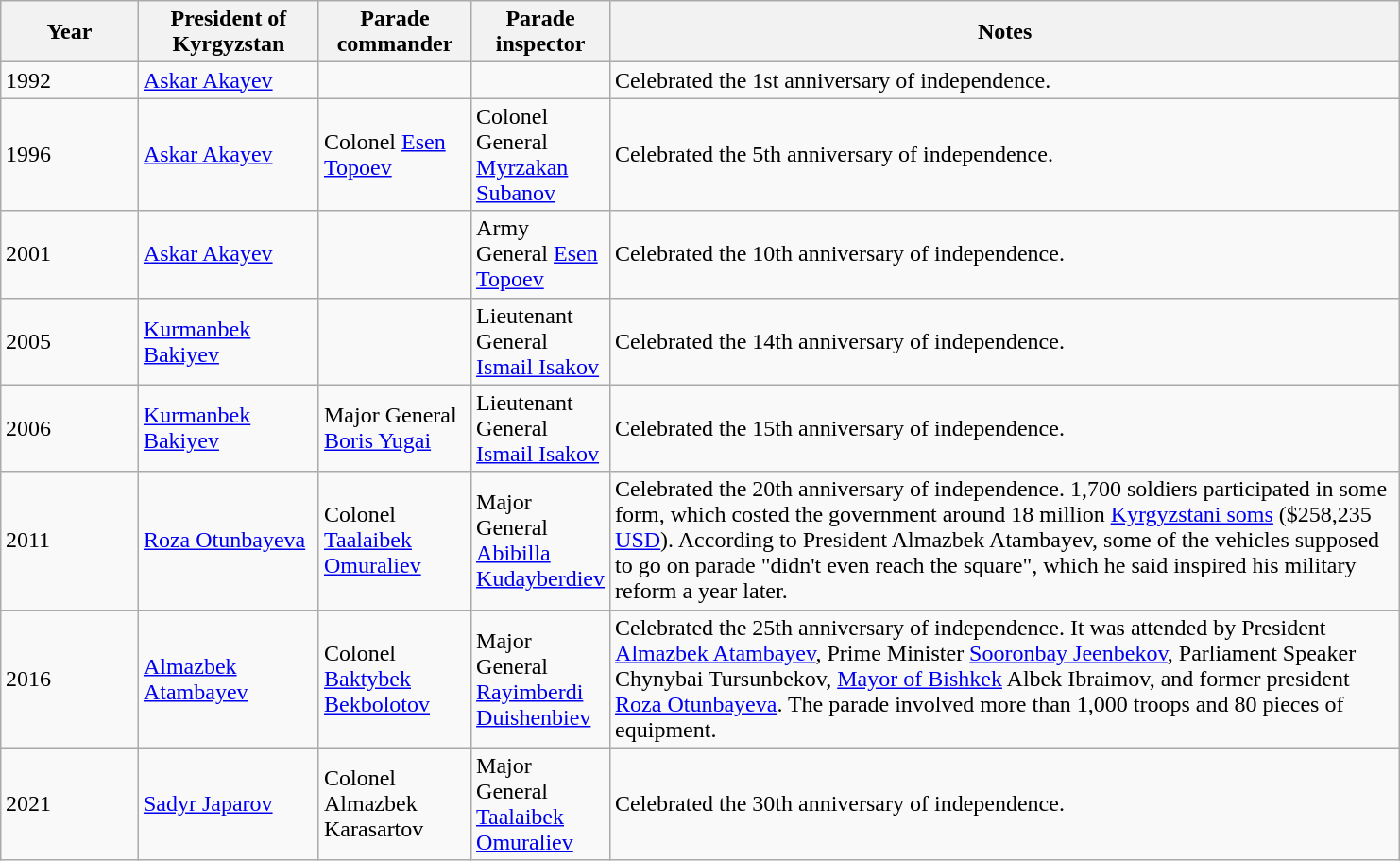<table class="wikitable" style="margin: 1em auto 1em auto">
<tr>
<th width="90">Year</th>
<th width="120">President of Kyrgyzstan</th>
<th width="100">Parade commander</th>
<th width="90">Parade inspector</th>
<th width="550">Notes</th>
</tr>
<tr>
<td>1992</td>
<td><a href='#'>Askar Akayev</a></td>
<td></td>
<td></td>
<td>Celebrated the 1st anniversary of independence.</td>
</tr>
<tr>
<td>1996</td>
<td><a href='#'>Askar Akayev</a></td>
<td>Colonel <a href='#'>Esen Topoev</a></td>
<td>Colonel General <a href='#'>Myrzakan Subanov</a></td>
<td>Celebrated the 5th anniversary of independence.</td>
</tr>
<tr>
<td>2001</td>
<td><a href='#'>Askar Akayev</a></td>
<td></td>
<td>Army General <a href='#'>Esen Topoev</a></td>
<td>Celebrated the 10th anniversary of independence.</td>
</tr>
<tr>
<td>2005</td>
<td><a href='#'>Kurmanbek Bakiyev</a></td>
<td></td>
<td>Lieutenant General <a href='#'>Ismail Isakov</a></td>
<td>Celebrated the 14th anniversary of independence.</td>
</tr>
<tr>
<td>2006</td>
<td><a href='#'>Kurmanbek Bakiyev</a></td>
<td>Major General <a href='#'>Boris Yugai</a></td>
<td>Lieutenant General <a href='#'>Ismail Isakov</a></td>
<td>Celebrated the 15th anniversary of independence.</td>
</tr>
<tr>
<td>2011</td>
<td><a href='#'>Roza Otunbayeva</a></td>
<td>Colonel <a href='#'>Taalaibek Omuraliev</a></td>
<td>Major General <a href='#'>Abibilla Kudayberdiev</a></td>
<td>Celebrated the 20th anniversary of independence. 1,700 soldiers participated in some form, which costed the government around 18 million <a href='#'>Kyrgyzstani soms</a> ($258,235 <a href='#'>USD</a>). According to President Almazbek Atambayev, some of the vehicles supposed to go on parade "didn't even reach the square", which he said inspired his military reform a year later.</td>
</tr>
<tr>
<td>2016</td>
<td><a href='#'>Almazbek Atambayev</a></td>
<td>Colonel <a href='#'>Baktybek Bekbolotov</a></td>
<td>Major General <a href='#'>Rayimberdi Duishenbiev</a></td>
<td>Celebrated the 25th anniversary of independence. It was attended by President <a href='#'>Almazbek Atambayev</a>, Prime Minister <a href='#'>Sooronbay Jeenbekov</a>, Parliament Speaker Chynybai Tursunbekov, <a href='#'>Mayor of Bishkek</a> Albek Ibraimov, and former president <a href='#'>Roza Otunbayeva</a>. The parade involved more than 1,000 troops and 80 pieces of equipment.</td>
</tr>
<tr>
<td>2021</td>
<td><a href='#'>Sadyr Japarov</a></td>
<td>Colonel Almazbek Karasartov</td>
<td>Major General <a href='#'>Taalaibek Omuraliev</a></td>
<td>Celebrated the 30th anniversary of independence.</td>
</tr>
</table>
